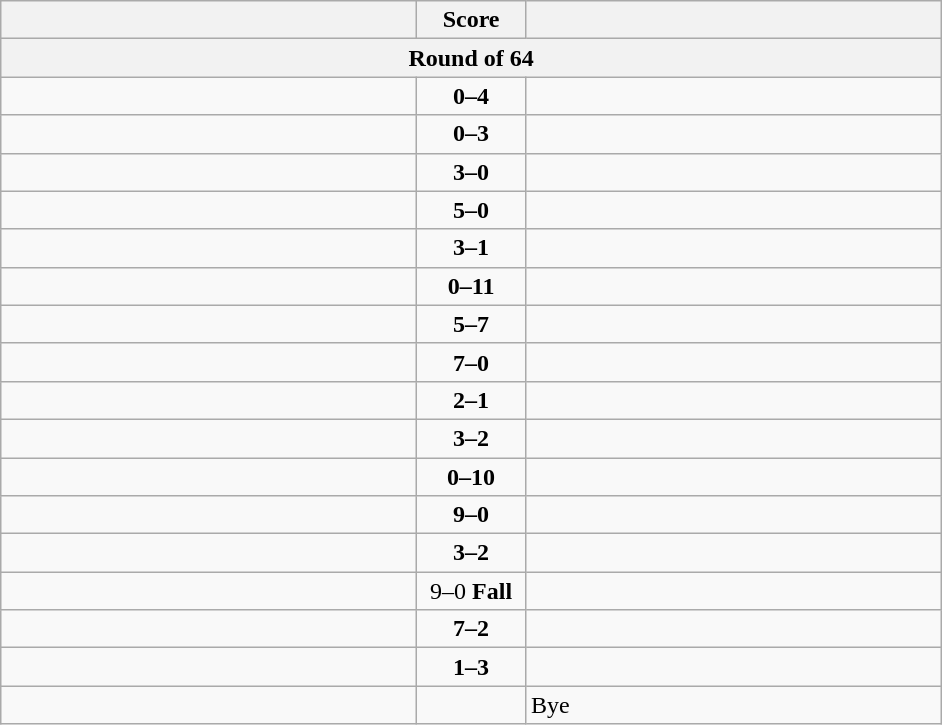<table class="wikitable" style="text-align: left;">
<tr>
<th align="right" width="270"></th>
<th width="65">Score</th>
<th align="left" width="270"></th>
</tr>
<tr>
<th colspan="3">Round of 64</th>
</tr>
<tr>
<td></td>
<td align=center><strong>0–4</strong></td>
<td><strong></strong></td>
</tr>
<tr>
<td></td>
<td align=center><strong>0–3</strong></td>
<td><strong></strong></td>
</tr>
<tr>
<td><strong></strong></td>
<td align=center><strong>3–0</strong></td>
<td></td>
</tr>
<tr>
<td><strong></strong></td>
<td align=center><strong>5–0</strong></td>
<td></td>
</tr>
<tr>
<td><strong></strong></td>
<td align=center><strong>3–1</strong></td>
<td></td>
</tr>
<tr>
<td></td>
<td align=center><strong>0–11</strong></td>
<td><strong></strong></td>
</tr>
<tr>
<td></td>
<td align=center><strong>5–7</strong></td>
<td><strong></strong></td>
</tr>
<tr>
<td><strong></strong></td>
<td align=center><strong>7–0</strong></td>
<td></td>
</tr>
<tr>
<td><strong></strong></td>
<td align=center><strong>2–1</strong></td>
<td></td>
</tr>
<tr>
<td><strong></strong></td>
<td align=center><strong>3–2</strong></td>
<td></td>
</tr>
<tr>
<td></td>
<td align=center><strong>0–10</strong></td>
<td><strong></strong></td>
</tr>
<tr>
<td><strong></strong></td>
<td align=center><strong>9–0</strong></td>
<td></td>
</tr>
<tr>
<td><strong></strong></td>
<td align=center><strong>3–2</strong></td>
<td></td>
</tr>
<tr>
<td><strong></strong></td>
<td align=center>9–0 <strong>Fall</strong></td>
<td></td>
</tr>
<tr>
<td><strong></strong></td>
<td align=center><strong>7–2</strong></td>
<td></td>
</tr>
<tr>
<td></td>
<td align=center><strong>1–3</strong></td>
<td><strong></strong></td>
</tr>
<tr>
<td><strong></strong></td>
<td></td>
<td>Bye</td>
</tr>
</table>
